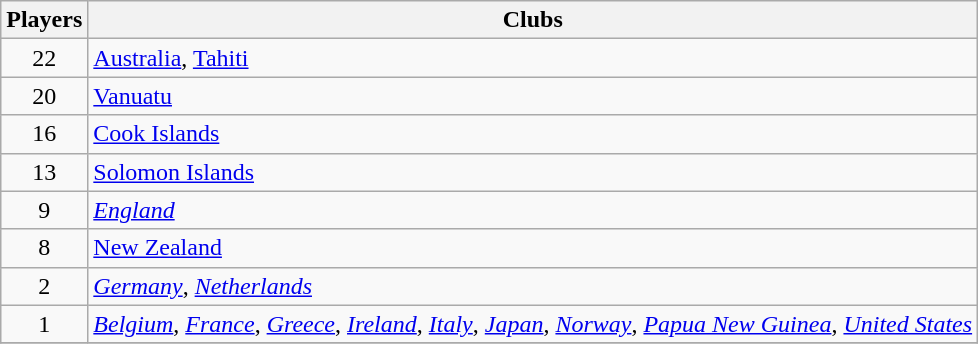<table class="wikitable">
<tr>
<th>Players</th>
<th>Clubs</th>
</tr>
<tr>
<td align="center">22</td>
<td> <a href='#'>Australia</a>,  <a href='#'>Tahiti</a></td>
</tr>
<tr>
<td align="center">20</td>
<td> <a href='#'>Vanuatu</a></td>
</tr>
<tr>
<td align="center">16</td>
<td> <a href='#'>Cook Islands</a></td>
</tr>
<tr>
<td align="center">13</td>
<td> <a href='#'>Solomon Islands</a></td>
</tr>
<tr>
<td align="center">9</td>
<td> <em><a href='#'>England</a></em></td>
</tr>
<tr>
<td align="center">8</td>
<td> <a href='#'>New Zealand</a></td>
</tr>
<tr>
<td align="center">2</td>
<td> <em><a href='#'>Germany</a></em>,  <em><a href='#'>Netherlands</a></em></td>
</tr>
<tr>
<td align="center">1</td>
<td> <em><a href='#'>Belgium</a></em>,  <em><a href='#'>France</a></em>,  <em><a href='#'>Greece</a></em>,  <em><a href='#'>Ireland</a></em>,  <em><a href='#'>Italy</a></em>,  <em><a href='#'>Japan</a></em>,  <em><a href='#'>Norway</a></em>,  <em><a href='#'>Papua New Guinea</a></em>,  <em><a href='#'>United States</a></em></td>
</tr>
<tr>
</tr>
</table>
